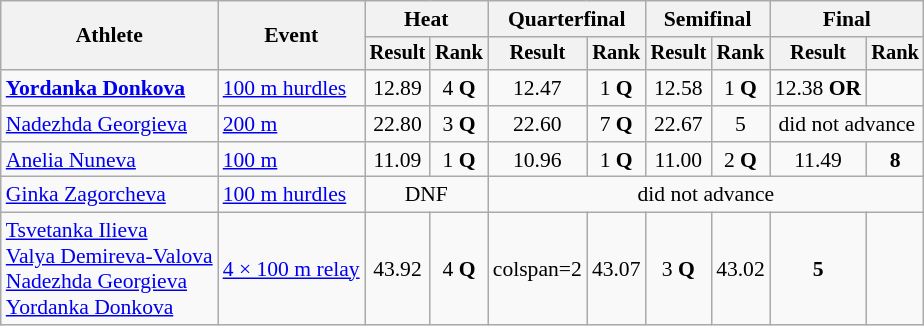<table class="wikitable" style="font-size:90%">
<tr>
<th rowspan="2">Athlete</th>
<th rowspan="2">Event</th>
<th colspan="2">Heat</th>
<th colspan="2">Quarterfinal</th>
<th colspan="2">Semifinal</th>
<th colspan="2">Final</th>
</tr>
<tr style="font-size:95%">
<th>Result</th>
<th>Rank</th>
<th>Result</th>
<th>Rank</th>
<th>Result</th>
<th>Rank</th>
<th>Result</th>
<th>Rank</th>
</tr>
<tr align=center>
<td align=left><strong><a href='#'>Yordanka Donkova</a></strong></td>
<td align=left><a href='#'>100 m hurdles</a></td>
<td>12.89</td>
<td>4 <strong>Q</strong></td>
<td>12.47</td>
<td>1 <strong>Q</strong></td>
<td>12.58</td>
<td>1 <strong>Q</strong></td>
<td>12.38 <strong>OR</strong></td>
<td></td>
</tr>
<tr align=center>
<td align=left><a href='#'>Nadezhda Georgieva</a></td>
<td align=left><a href='#'>200 m</a></td>
<td>22.80</td>
<td>3 <strong>Q</strong></td>
<td>22.60</td>
<td>7 <strong>Q</strong></td>
<td>22.67</td>
<td>5</td>
<td colspan=2>did not advance</td>
</tr>
<tr align=center>
<td align=left><a href='#'>Anelia Nuneva</a></td>
<td align=left><a href='#'>100 m</a></td>
<td>11.09</td>
<td>1 <strong>Q</strong></td>
<td>10.96</td>
<td>1 <strong>Q</strong></td>
<td>11.00</td>
<td>2 <strong>Q</strong></td>
<td>11.49</td>
<td><strong>8</strong></td>
</tr>
<tr align=center>
<td align=left><a href='#'>Ginka Zagorcheva</a></td>
<td align=left><a href='#'>100 m hurdles</a></td>
<td colspan=2>DNF</td>
<td colspan=6>did not advance</td>
</tr>
<tr align=center>
<td align=left><a href='#'>Tsvetanka Ilieva</a><br><a href='#'>Valya Demireva-Valova</a><br><a href='#'>Nadezhda Georgieva</a><br><a href='#'>Yordanka Donkova</a></td>
<td align=left><a href='#'>4 × 100 m relay</a></td>
<td>43.92</td>
<td>4 <strong>Q</strong></td>
<td>colspan=2 </td>
<td>43.07</td>
<td>3 <strong>Q</strong></td>
<td>43.02</td>
<td><strong>5</strong></td>
</tr>
</table>
